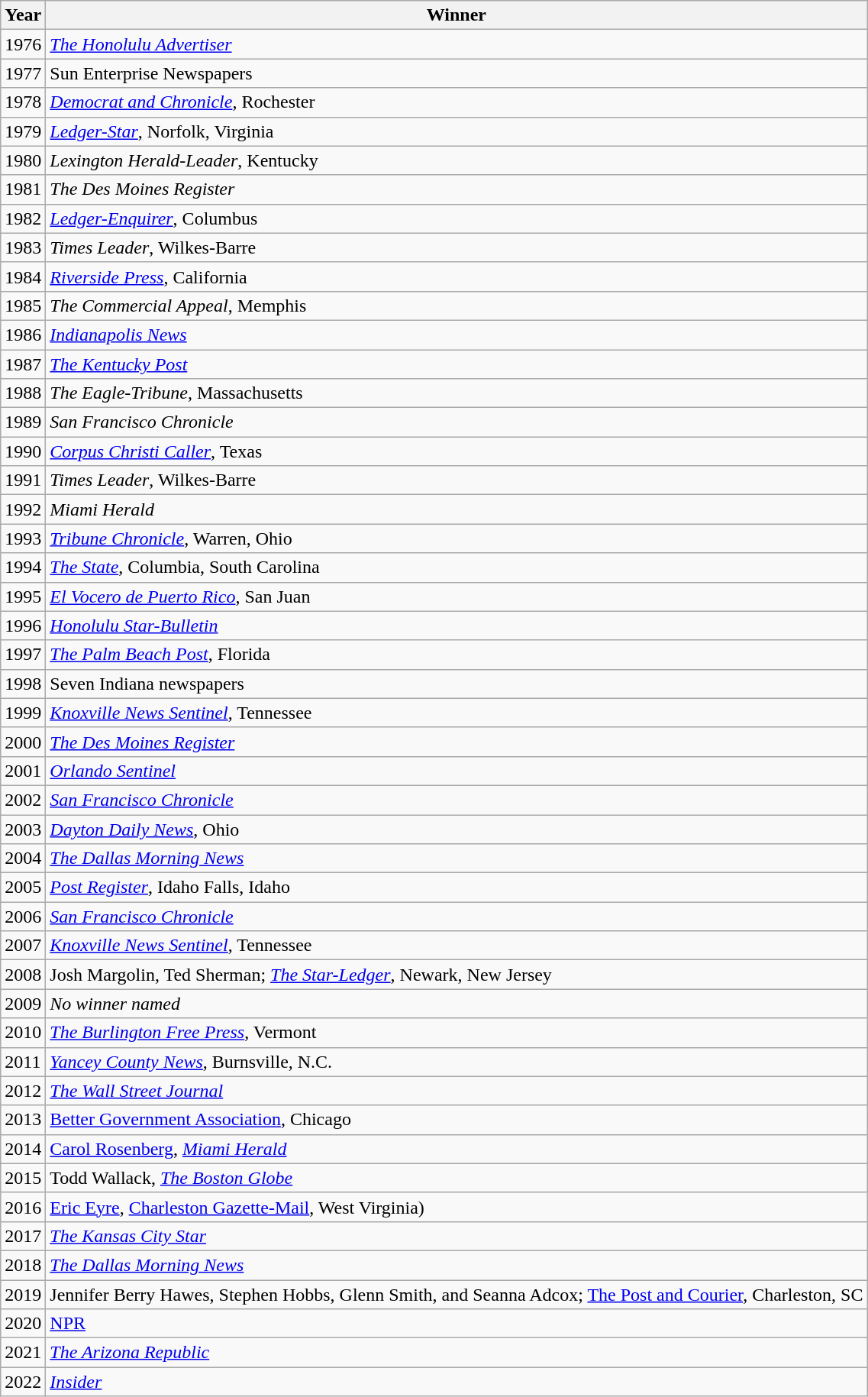<table class="wikitable sortable">
<tr>
<th>Year</th>
<th>Winner</th>
</tr>
<tr>
<td>1976</td>
<td><em><a href='#'>The Honolulu Advertiser</a></em></td>
</tr>
<tr>
<td>1977</td>
<td>Sun Enterprise Newspapers</td>
</tr>
<tr>
<td>1978</td>
<td><em><a href='#'>Democrat and Chronicle</a></em>, Rochester</td>
</tr>
<tr>
<td>1979</td>
<td><em><a href='#'>Ledger-Star</a></em>, Norfolk, Virginia</td>
</tr>
<tr>
<td>1980</td>
<td><em>Lexington Herald-Leader</em>, Kentucky</td>
</tr>
<tr>
<td>1981</td>
<td><em>The Des Moines Register</em></td>
</tr>
<tr>
<td>1982</td>
<td><em><a href='#'>Ledger-Enquirer</a></em>, Columbus</td>
</tr>
<tr>
<td>1983</td>
<td><em>Times Leader</em>, Wilkes-Barre</td>
</tr>
<tr>
<td>1984</td>
<td><em><a href='#'>Riverside Press</a></em>, California</td>
</tr>
<tr>
<td>1985</td>
<td><em>The Commercial Appeal</em>, Memphis</td>
</tr>
<tr>
<td>1986</td>
<td><em><a href='#'>Indianapolis News</a></em></td>
</tr>
<tr>
<td>1987</td>
<td><em><a href='#'>The Kentucky Post</a></em></td>
</tr>
<tr>
<td>1988</td>
<td><em>The Eagle-Tribune</em>, Massachusetts</td>
</tr>
<tr>
<td>1989</td>
<td><em>San Francisco Chronicle</em></td>
</tr>
<tr>
<td>1990</td>
<td><em><a href='#'>Corpus Christi Caller</a></em>, Texas</td>
</tr>
<tr>
<td>1991</td>
<td><em>Times Leader</em>, Wilkes-Barre</td>
</tr>
<tr>
<td>1992</td>
<td><em>Miami Herald</em></td>
</tr>
<tr>
<td>1993</td>
<td><em><a href='#'>Tribune Chronicle</a></em>, Warren, Ohio</td>
</tr>
<tr>
<td>1994</td>
<td><em><a href='#'>The State</a></em>, Columbia, South Carolina</td>
</tr>
<tr>
<td>1995</td>
<td><em><a href='#'>El Vocero de Puerto Rico</a></em>, San Juan</td>
</tr>
<tr>
<td>1996</td>
<td><em><a href='#'>Honolulu Star-Bulletin</a></em></td>
</tr>
<tr>
<td>1997</td>
<td><em><a href='#'>The Palm Beach Post</a></em>, Florida</td>
</tr>
<tr>
<td>1998</td>
<td>Seven Indiana newspapers</td>
</tr>
<tr>
<td>1999</td>
<td><em><a href='#'>Knoxville News Sentinel</a></em>, Tennessee</td>
</tr>
<tr>
<td>2000</td>
<td><em><a href='#'>The Des Moines Register</a></em></td>
</tr>
<tr>
<td>2001</td>
<td><em><a href='#'>Orlando Sentinel</a></em></td>
</tr>
<tr>
<td>2002</td>
<td><em><a href='#'>San Francisco Chronicle</a></em></td>
</tr>
<tr>
<td>2003</td>
<td><em><a href='#'>Dayton Daily News</a></em>, Ohio</td>
</tr>
<tr>
<td>2004</td>
<td><em><a href='#'>The Dallas Morning News</a></em></td>
</tr>
<tr>
<td>2005</td>
<td><em><a href='#'>Post Register</a></em>, Idaho Falls, Idaho</td>
</tr>
<tr>
<td>2006</td>
<td><em><a href='#'>San Francisco Chronicle</a></em></td>
</tr>
<tr>
<td>2007</td>
<td><em><a href='#'>Knoxville News Sentinel</a></em>, Tennessee</td>
</tr>
<tr>
<td>2008</td>
<td>Josh Margolin, Ted Sherman; <em><a href='#'>The Star-Ledger</a></em>, Newark, New Jersey</td>
</tr>
<tr>
<td>2009</td>
<td><em>No winner named</em></td>
</tr>
<tr>
<td>2010</td>
<td><em><a href='#'>The Burlington Free Press</a></em>, Vermont</td>
</tr>
<tr>
<td>2011</td>
<td><em><a href='#'>Yancey County News</a></em>, Burnsville, N.C.</td>
</tr>
<tr>
<td>2012</td>
<td><em><a href='#'>The Wall Street Journal</a></em></td>
</tr>
<tr>
<td>2013</td>
<td><a href='#'>Better Government Association</a>, Chicago</td>
</tr>
<tr>
<td>2014</td>
<td><a href='#'>Carol Rosenberg</a>, <em><a href='#'>Miami Herald</a></em></td>
</tr>
<tr>
<td>2015</td>
<td>Todd Wallack, <em><a href='#'>The Boston Globe</a></em></td>
</tr>
<tr>
<td>2016</td>
<td><a href='#'>Eric Eyre</a>, <a href='#'>Charleston Gazette-Mail</a>, West Virginia)</td>
</tr>
<tr>
<td>2017</td>
<td><em><a href='#'>The Kansas City Star</a></em></td>
</tr>
<tr>
<td>2018</td>
<td><em><a href='#'>The Dallas Morning News</a></em></td>
</tr>
<tr>
<td>2019</td>
<td>Jennifer Berry Hawes, Stephen Hobbs, Glenn Smith, and Seanna Adcox; <a href='#'>The Post and Courier</a>, Charleston, SC</td>
</tr>
<tr>
<td>2020</td>
<td><a href='#'>NPR</a></td>
</tr>
<tr>
<td>2021</td>
<td><em><a href='#'>The Arizona Republic</a></em></td>
</tr>
<tr>
<td>2022</td>
<td><em><a href='#'>Insider</a></em></td>
</tr>
</table>
